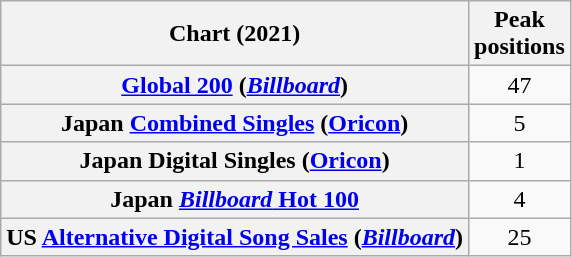<table class="wikitable sortable plainrowheaders" style="text-align:center">
<tr>
<th scope="col">Chart (2021)</th>
<th scope="col">Peak<br>positions</th>
</tr>
<tr>
<th scope="row"><a href='#'>Global 200</a> (<em><a href='#'>Billboard</a></em>)</th>
<td>47</td>
</tr>
<tr>
<th scope="row">Japan <a href='#'>Combined Singles</a> (<a href='#'>Oricon</a>)</th>
<td>5</td>
</tr>
<tr>
<th scope="row">Japan Digital Singles (<a href='#'>Oricon</a>)</th>
<td>1</td>
</tr>
<tr>
<th scope="row">Japan <a href='#'><em>Billboard</em> Hot 100</a></th>
<td>4</td>
</tr>
<tr>
<th scope="row">US <a href='#'>Alternative Digital Song Sales</a> (<em><a href='#'>Billboard</a></em>)</th>
<td>25</td>
</tr>
</table>
